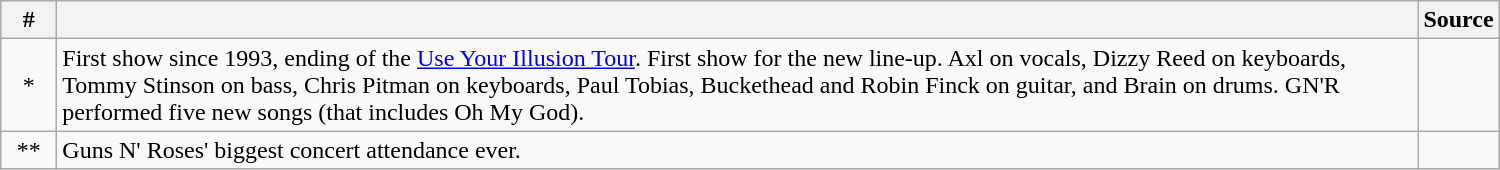<table class="wikitable">
<tr>
<th style="width:30px;" class="unsortable">#</th>
<th style="width:900px;"></th>
<th style="width:30px;">Source</th>
</tr>
<tr>
<td style="text-align:center;">*</td>
<td>First show since 1993, ending of the <a href='#'>Use Your Illusion Tour</a>. First show for the new line-up. Axl on vocals, Dizzy Reed on keyboards, Tommy Stinson on bass, Chris Pitman on keyboards, Paul Tobias, Buckethead and Robin Finck on guitar, and Brain on drums. GN'R performed five new songs (that includes Oh My God).</td>
<td style="text-align:center;"></td>
</tr>
<tr>
<td style="text-align:center;">**</td>
<td>Guns N' Roses' biggest concert attendance ever.</td>
<td style="text-align:center;"></td>
</tr>
</table>
